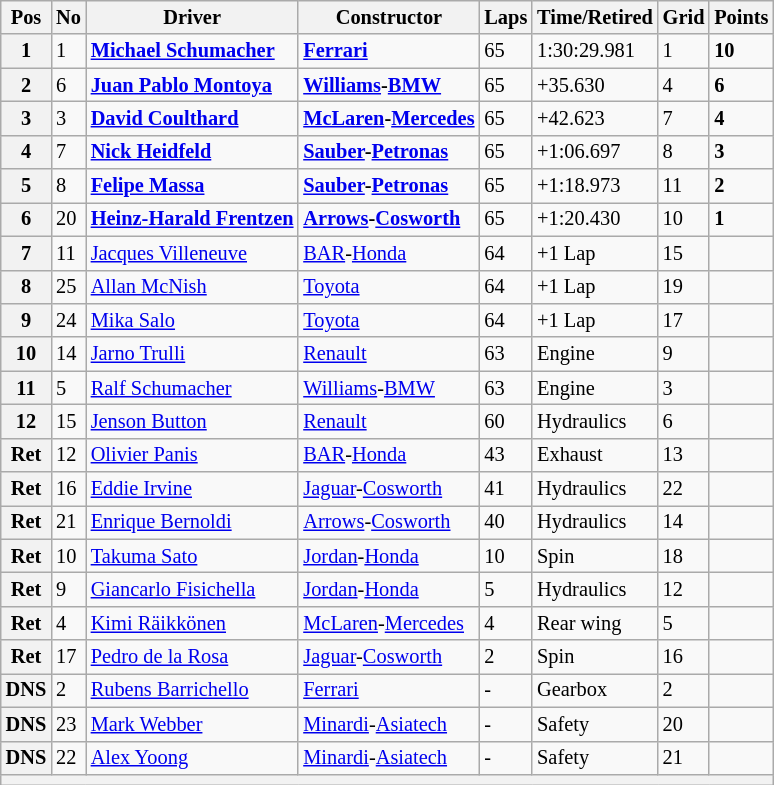<table class="wikitable" style="font-size: 85%;">
<tr>
<th>Pos</th>
<th>No</th>
<th>Driver</th>
<th>Constructor</th>
<th>Laps</th>
<th>Time/Retired</th>
<th>Grid</th>
<th>Points</th>
</tr>
<tr>
<th>1</th>
<td>1</td>
<td> <strong><a href='#'>Michael Schumacher</a></strong></td>
<td><strong><a href='#'>Ferrari</a></strong></td>
<td>65</td>
<td>1:30:29.981</td>
<td>1</td>
<td><strong>10</strong></td>
</tr>
<tr>
<th>2</th>
<td>6</td>
<td> <strong><a href='#'>Juan Pablo Montoya</a></strong></td>
<td><strong><a href='#'>Williams</a>-<a href='#'>BMW</a></strong></td>
<td>65</td>
<td>+35.630</td>
<td>4</td>
<td><strong>6</strong></td>
</tr>
<tr>
<th>3</th>
<td>3</td>
<td> <strong><a href='#'>David Coulthard</a></strong></td>
<td><strong><a href='#'>McLaren</a>-<a href='#'>Mercedes</a></strong></td>
<td>65</td>
<td>+42.623</td>
<td>7</td>
<td><strong>4</strong></td>
</tr>
<tr>
<th>4</th>
<td>7</td>
<td> <strong><a href='#'>Nick Heidfeld</a></strong></td>
<td><strong><a href='#'>Sauber</a>-<a href='#'>Petronas</a></strong></td>
<td>65</td>
<td>+1:06.697</td>
<td>8</td>
<td><strong>3</strong></td>
</tr>
<tr>
<th>5</th>
<td>8</td>
<td> <strong><a href='#'>Felipe Massa</a></strong></td>
<td><strong><a href='#'>Sauber</a>-<a href='#'>Petronas</a></strong></td>
<td>65</td>
<td>+1:18.973</td>
<td>11</td>
<td><strong>2</strong></td>
</tr>
<tr>
<th>6</th>
<td>20</td>
<td> <strong><a href='#'>Heinz-Harald Frentzen</a></strong></td>
<td><strong><a href='#'>Arrows</a>-<a href='#'>Cosworth</a></strong></td>
<td>65</td>
<td>+1:20.430</td>
<td>10</td>
<td><strong>1</strong></td>
</tr>
<tr>
<th>7</th>
<td>11</td>
<td> <a href='#'>Jacques Villeneuve</a></td>
<td><a href='#'>BAR</a>-<a href='#'>Honda</a></td>
<td>64</td>
<td>+1 Lap</td>
<td>15</td>
<td> </td>
</tr>
<tr>
<th>8</th>
<td>25</td>
<td> <a href='#'>Allan McNish</a></td>
<td><a href='#'>Toyota</a></td>
<td>64</td>
<td>+1 Lap</td>
<td>19</td>
<td> </td>
</tr>
<tr>
<th>9</th>
<td>24</td>
<td> <a href='#'>Mika Salo</a></td>
<td><a href='#'>Toyota</a></td>
<td>64</td>
<td>+1 Lap</td>
<td>17</td>
<td> </td>
</tr>
<tr>
<th>10</th>
<td>14</td>
<td> <a href='#'>Jarno Trulli</a></td>
<td><a href='#'>Renault</a></td>
<td>63</td>
<td>Engine</td>
<td>9</td>
<td> </td>
</tr>
<tr>
<th>11</th>
<td>5</td>
<td> <a href='#'>Ralf Schumacher</a></td>
<td><a href='#'>Williams</a>-<a href='#'>BMW</a></td>
<td>63</td>
<td>Engine</td>
<td>3</td>
<td> </td>
</tr>
<tr>
<th>12</th>
<td>15</td>
<td> <a href='#'>Jenson Button</a></td>
<td><a href='#'>Renault</a></td>
<td>60</td>
<td>Hydraulics</td>
<td>6</td>
<td> </td>
</tr>
<tr>
<th>Ret</th>
<td>12</td>
<td> <a href='#'>Olivier Panis</a></td>
<td><a href='#'>BAR</a>-<a href='#'>Honda</a></td>
<td>43</td>
<td>Exhaust</td>
<td>13</td>
<td> </td>
</tr>
<tr>
<th>Ret</th>
<td>16</td>
<td> <a href='#'>Eddie Irvine</a></td>
<td><a href='#'>Jaguar</a>-<a href='#'>Cosworth</a></td>
<td>41</td>
<td>Hydraulics</td>
<td>22</td>
<td> </td>
</tr>
<tr>
<th>Ret</th>
<td>21</td>
<td> <a href='#'>Enrique Bernoldi</a></td>
<td><a href='#'>Arrows</a>-<a href='#'>Cosworth</a></td>
<td>40</td>
<td>Hydraulics</td>
<td>14</td>
<td> </td>
</tr>
<tr>
<th>Ret</th>
<td>10</td>
<td> <a href='#'>Takuma Sato</a></td>
<td><a href='#'>Jordan</a>-<a href='#'>Honda</a></td>
<td>10</td>
<td>Spin</td>
<td>18</td>
<td> </td>
</tr>
<tr>
<th>Ret</th>
<td>9</td>
<td> <a href='#'>Giancarlo Fisichella</a></td>
<td><a href='#'>Jordan</a>-<a href='#'>Honda</a></td>
<td>5</td>
<td>Hydraulics</td>
<td>12</td>
<td> </td>
</tr>
<tr>
<th>Ret</th>
<td>4</td>
<td> <a href='#'>Kimi Räikkönen</a></td>
<td><a href='#'>McLaren</a>-<a href='#'>Mercedes</a></td>
<td>4</td>
<td>Rear wing</td>
<td>5</td>
<td> </td>
</tr>
<tr>
<th>Ret</th>
<td>17</td>
<td> <a href='#'>Pedro de la Rosa</a></td>
<td><a href='#'>Jaguar</a>-<a href='#'>Cosworth</a></td>
<td>2</td>
<td>Spin</td>
<td>16</td>
<td> </td>
</tr>
<tr>
<th>DNS</th>
<td>2</td>
<td> <a href='#'>Rubens Barrichello</a></td>
<td><a href='#'>Ferrari</a></td>
<td>-</td>
<td>Gearbox</td>
<td>2</td>
<td> </td>
</tr>
<tr>
<th>DNS</th>
<td>23</td>
<td> <a href='#'>Mark Webber</a></td>
<td><a href='#'>Minardi</a>-<a href='#'>Asiatech</a></td>
<td>-</td>
<td>Safety</td>
<td>20</td>
<td> </td>
</tr>
<tr>
<th>DNS</th>
<td>22</td>
<td> <a href='#'>Alex Yoong</a></td>
<td><a href='#'>Minardi</a>-<a href='#'>Asiatech</a></td>
<td>-</td>
<td>Safety</td>
<td>21</td>
<td> </td>
</tr>
<tr>
<th colspan="8"></th>
</tr>
</table>
